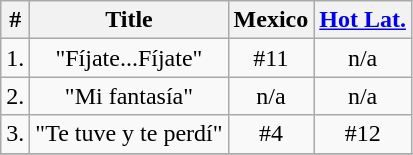<table class="wikitable">
<tr>
<th>#</th>
<th>Title</th>
<th>Mexico</th>
<th><a href='#'>Hot Lat.</a></th>
</tr>
<tr>
<td>1.</td>
<td align="center">"Fíjate...Fíjate"</td>
<td align="center">#11</td>
<td align="center">n/a</td>
</tr>
<tr>
<td>2.</td>
<td align="center">"Mi fantasía"</td>
<td align="center">n/a</td>
<td align="center">n/a</td>
</tr>
<tr>
<td>3.</td>
<td align="center">"Te tuve y te perdí"</td>
<td align="center">#4</td>
<td align="center">#12</td>
</tr>
<tr>
</tr>
</table>
